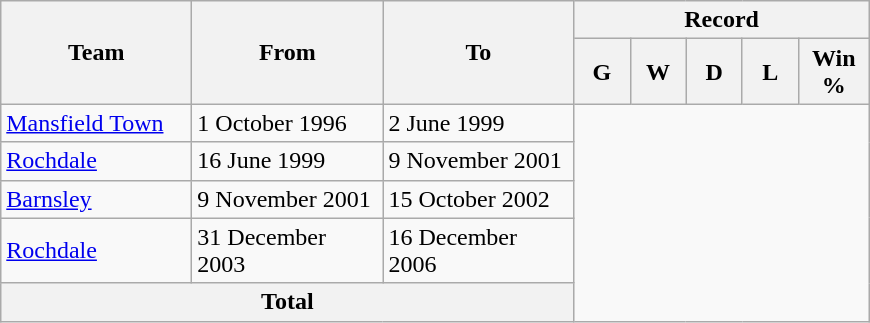<table class="wikitable" style="text-align: center">
<tr>
<th rowspan=2 width=120>Team</th>
<th rowspan=2 width=120>From</th>
<th rowspan=2 width=120>To</th>
<th colspan=5>Record</th>
</tr>
<tr>
<th width=30>G</th>
<th width=30>W</th>
<th width=30>D</th>
<th width=30>L</th>
<th width=40>Win %</th>
</tr>
<tr>
<td align=left><a href='#'>Mansfield Town</a></td>
<td align=left>1 October 1996</td>
<td align=left>2 June 1999<br></td>
</tr>
<tr>
<td align=left><a href='#'>Rochdale</a></td>
<td align=left>16 June 1999</td>
<td align=left>9 November 2001<br></td>
</tr>
<tr>
<td align=left><a href='#'>Barnsley</a></td>
<td align=left>9 November 2001</td>
<td align=left>15 October 2002<br></td>
</tr>
<tr>
<td align=left><a href='#'>Rochdale</a></td>
<td align=left>31 December 2003</td>
<td align=left>16 December 2006<br></td>
</tr>
<tr>
<th colspan="3">Total<br></th>
</tr>
</table>
